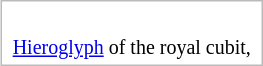<table style="width: 175px; float: right; border: 1px solid #BBB; margin: 0.01em 0 0 0.2em;">
<tr>
<td align="center" valign="center";><br><small><a href='#'>Hieroglyph</a> of the royal cubit, </small></td>
</tr>
</table>
